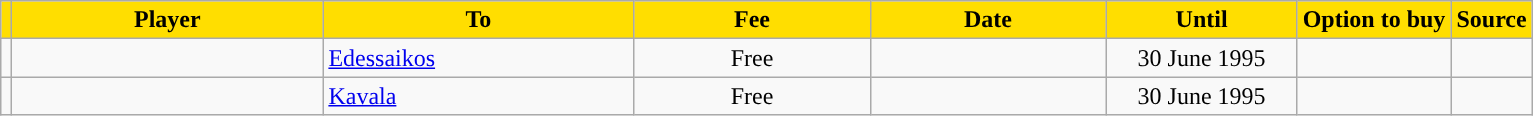<table class="wikitable sortable">
<tr>
<th style="background:#FFDE00"></th>
<th width=200 style="background:#FFDE00">Player</th>
<th width=200 style="background:#FFDE00">To</th>
<th width=150 style="background:#FFDE00">Fee</th>
<th width=150 style="background:#FFDE00">Date</th>
<th width=120 style="background:#FFDE00">Until</th>
<th style="background:#FFDE00">Option to buy</th>
<th style="background:#FFDE00">Source</th>
</tr>
<tr>
<td align=center></td>
<td></td>
<td> <a href='#'>Edessaikos</a></td>
<td align=center>Free</td>
<td align=center></td>
<td align=center>30 June 1995</td>
<td align=center></td>
<td align=center></td>
</tr>
<tr>
<td align=center></td>
<td></td>
<td> <a href='#'>Kavala</a></td>
<td align=center>Free</td>
<td align=center></td>
<td align=center>30 June 1995</td>
<td align=center></td>
<td align=center></td>
</tr>
</table>
